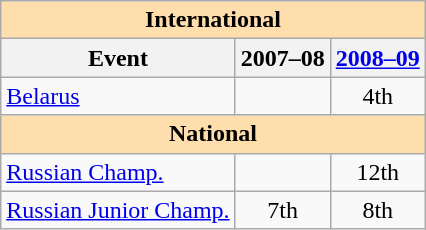<table class="wikitable" style="text-align:center">
<tr>
<th style="background-color: #ffdead; " colspan=3 align=center>International</th>
</tr>
<tr>
<th>Event</th>
<th>2007–08</th>
<th><a href='#'>2008–09</a></th>
</tr>
<tr>
<td align=left> <a href='#'>Belarus</a></td>
<td></td>
<td>4th</td>
</tr>
<tr>
<th style="background-color: #ffdead; " colspan=3 align=center>National</th>
</tr>
<tr>
<td align=left><a href='#'>Russian Champ.</a></td>
<td></td>
<td>12th</td>
</tr>
<tr>
<td align=left><a href='#'>Russian Junior Champ.</a></td>
<td>7th</td>
<td>8th</td>
</tr>
</table>
